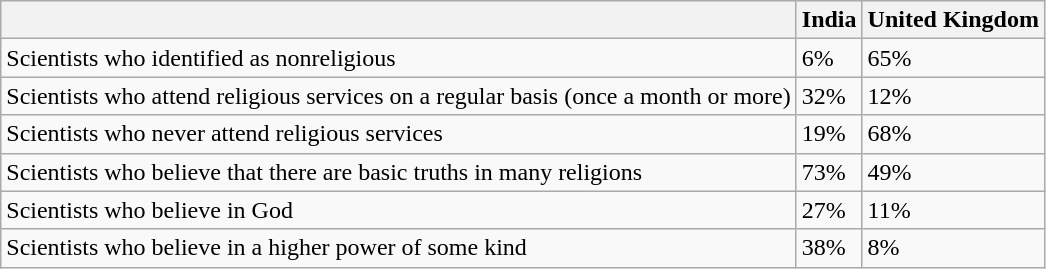<table class="wikitable">
<tr>
<th></th>
<th>India</th>
<th>United Kingdom</th>
</tr>
<tr>
<td>Scientists who identified as nonreligious</td>
<td>6%</td>
<td>65%</td>
</tr>
<tr>
<td>Scientists who attend religious services on a regular basis (once a month or more)</td>
<td>32%</td>
<td>12%</td>
</tr>
<tr>
<td>Scientists who never attend religious services</td>
<td>19%</td>
<td>68%</td>
</tr>
<tr>
<td>Scientists who believe that there are basic truths in many religions</td>
<td>73%</td>
<td>49%</td>
</tr>
<tr>
<td>Scientists who believe in God</td>
<td>27%</td>
<td>11%</td>
</tr>
<tr>
<td>Scientists who believe in a higher power of some kind</td>
<td>38%</td>
<td>8%</td>
</tr>
</table>
